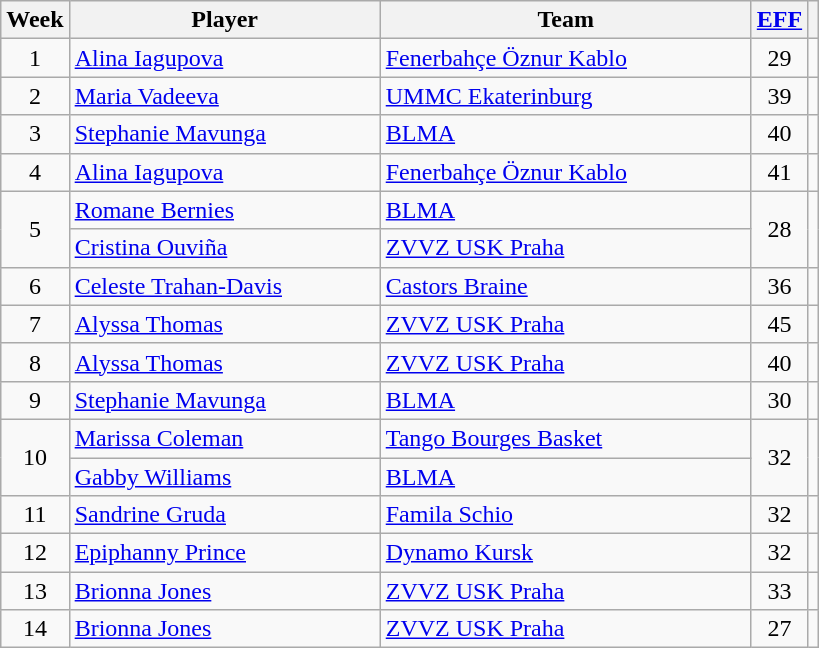<table class="wikitable sortable" style="text-align: center;">
<tr>
<th>Week</th>
<th style="width:200px;">Player</th>
<th style="width:240px;">Team</th>
<th><a href='#'>EFF</a></th>
<th></th>
</tr>
<tr>
<td>1</td>
<td align=left> <a href='#'>Alina Iagupova</a></td>
<td align=left> <a href='#'>Fenerbahçe Öznur Kablo</a></td>
<td>29</td>
<td></td>
</tr>
<tr>
<td>2</td>
<td align=left> <a href='#'>Maria Vadeeva</a></td>
<td align=left> <a href='#'>UMMC Ekaterinburg</a></td>
<td>39</td>
<td></td>
</tr>
<tr>
<td>3</td>
<td align=left> <a href='#'>Stephanie Mavunga</a></td>
<td align=left> <a href='#'>BLMA</a></td>
<td>40</td>
<td></td>
</tr>
<tr>
<td>4</td>
<td align=left> <a href='#'>Alina Iagupova</a> </td>
<td align=left> <a href='#'>Fenerbahçe Öznur Kablo</a></td>
<td>41</td>
<td></td>
</tr>
<tr>
<td rowspan=2>5</td>
<td align=left> <a href='#'>Romane Bernies</a></td>
<td align=left> <a href='#'>BLMA</a></td>
<td rowspan=2>28</td>
<td rowspan=2></td>
</tr>
<tr>
<td align=left> <a href='#'>Cristina Ouviña</a></td>
<td align=left> <a href='#'>ZVVZ USK Praha</a></td>
</tr>
<tr>
<td>6</td>
<td align=left> <a href='#'>Celeste Trahan-Davis</a></td>
<td align=left> <a href='#'>Castors Braine</a></td>
<td>36</td>
<td></td>
</tr>
<tr>
<td>7</td>
<td align=left> <a href='#'>Alyssa Thomas</a></td>
<td align=left> <a href='#'>ZVVZ USK Praha</a></td>
<td>45</td>
<td></td>
</tr>
<tr>
<td>8</td>
<td align=left> <a href='#'>Alyssa Thomas</a> </td>
<td align=left> <a href='#'>ZVVZ USK Praha</a></td>
<td>40</td>
<td></td>
</tr>
<tr>
<td>9</td>
<td align=left> <a href='#'>Stephanie Mavunga</a> </td>
<td align=left> <a href='#'>BLMA</a></td>
<td>30</td>
<td></td>
</tr>
<tr>
<td rowspan=2>10</td>
<td align=left> <a href='#'>Marissa Coleman</a></td>
<td align=left> <a href='#'>Tango Bourges Basket</a></td>
<td rowspan=2>32</td>
<td rowspan=2></td>
</tr>
<tr>
<td align=left> <a href='#'>Gabby Williams</a></td>
<td align=left> <a href='#'>BLMA</a></td>
</tr>
<tr>
<td>11</td>
<td align=left> <a href='#'>Sandrine Gruda</a></td>
<td align=left> <a href='#'>Famila Schio</a></td>
<td>32</td>
<td></td>
</tr>
<tr>
<td>12</td>
<td align=left> <a href='#'>Epiphanny Prince</a></td>
<td align=left> <a href='#'>Dynamo Kursk</a></td>
<td>32</td>
<td></td>
</tr>
<tr>
<td>13</td>
<td align=left> <a href='#'>Brionna Jones</a></td>
<td align=left> <a href='#'>ZVVZ USK Praha</a></td>
<td>33</td>
<td></td>
</tr>
<tr>
<td>14</td>
<td align=left> <a href='#'>Brionna Jones</a> </td>
<td align=left> <a href='#'>ZVVZ USK Praha</a></td>
<td>27</td>
<td></td>
</tr>
</table>
